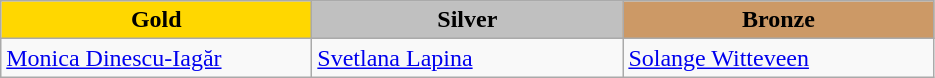<table class="wikitable" style="text-align:left">
<tr align="center">
<td width=200 bgcolor=gold><strong>Gold</strong></td>
<td width=200 bgcolor=silver><strong>Silver</strong></td>
<td width=200 bgcolor=CC9966><strong>Bronze</strong></td>
</tr>
<tr>
<td><a href='#'>Monica Dinescu-Iagăr</a><br><em></em></td>
<td><a href='#'>Svetlana Lapina</a><br><em></em></td>
<td><a href='#'>Solange Witteveen</a><br><em></em></td>
</tr>
</table>
